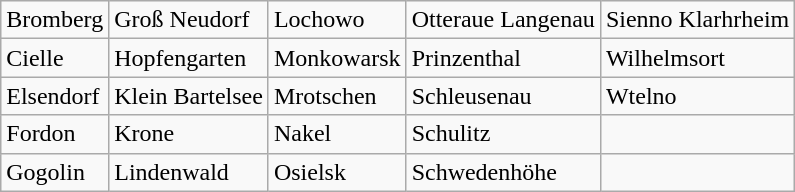<table class="wikitable">
<tr>
<td>Bromberg</td>
<td>Groß Neudorf</td>
<td>Lochowo</td>
<td>Otteraue Langenau</td>
<td>Sienno Klarhrheim</td>
</tr>
<tr>
<td>Cielle</td>
<td>Hopfengarten</td>
<td>Monkowarsk</td>
<td>Prinzenthal</td>
<td>Wilhelmsort</td>
</tr>
<tr>
<td>Elsendorf</td>
<td>Klein Bartelsee</td>
<td>Mrotschen</td>
<td>Schleusenau</td>
<td>Wtelno</td>
</tr>
<tr>
<td>Fordon</td>
<td>Krone</td>
<td>Nakel</td>
<td>Schulitz</td>
<td></td>
</tr>
<tr>
<td>Gogolin</td>
<td>Lindenwald</td>
<td>Osielsk</td>
<td>Schwedenhöhe</td>
<td></td>
</tr>
</table>
